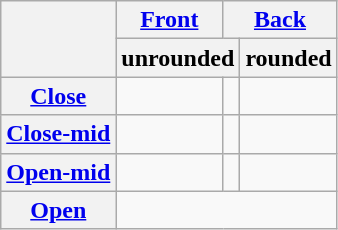<table class="wikitable" style="text-align: center">
<tr>
<th rowspan="2"></th>
<th><a href='#'>Front</a></th>
<th colspan=2><a href='#'>Back</a></th>
</tr>
<tr class=small>
<th colspan=2>unrounded</th>
<th>rounded</th>
</tr>
<tr>
<th><a href='#'>Close</a></th>
<td></td>
<td></td>
<td></td>
</tr>
<tr>
<th><a href='#'>Close-mid</a></th>
<td></td>
<td></td>
<td></td>
</tr>
<tr>
<th><a href='#'>Open-mid</a></th>
<td></td>
<td></td>
<td></td>
</tr>
<tr>
<th><a href='#'>Open</a></th>
<td colspan=3></td>
</tr>
</table>
